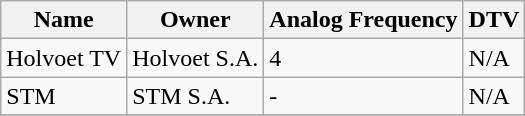<table class="wikitable">
<tr>
<th>Name</th>
<th>Owner</th>
<th>Analog Frequency</th>
<th>DTV</th>
</tr>
<tr>
<td>Holvoet TV</td>
<td>Holvoet S.A.</td>
<td>4</td>
<td>N/A</td>
</tr>
<tr>
<td>STM</td>
<td>STM S.A.</td>
<td>-</td>
<td>N/A</td>
</tr>
<tr>
</tr>
</table>
